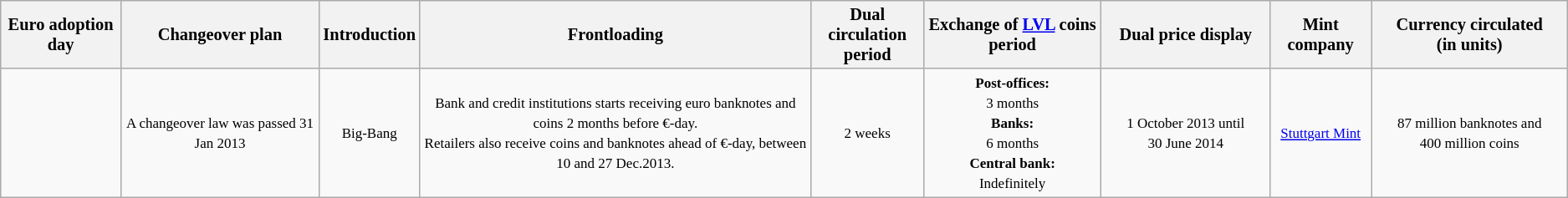<table class="wikitable" style="font-size:85%; text-align:center">
<tr>
<th>Euro adoption day</th>
<th>Changeover plan</th>
<th>Introduction</th>
<th>Frontloading</th>
<th>Dual circulation<br> period</th>
<th>Exchange of <a href='#'>LVL</a> coins period</th>
<th>Dual price display</th>
<th>Mint company</th>
<th>Currency circulated<br>(in units)</th>
</tr>
<tr ---->
<td><strong></strong></td>
<td><small>A changeover law was passed 31 Jan 2013</small></td>
<td><small>Big-Bang</small></td>
<td><small>Bank and credit institutions starts receiving euro banknotes and coins 2 months before €-day.<br>Retailers also receive coins and banknotes ahead of €-day, between 10 and 27 Dec.2013.</small></td>
<td><small>2 weeks</small></td>
<td><small><strong>Post-offices:</strong><br> 3 months<br><strong>Banks:</strong><br> 6 months<br><strong>Central bank:</strong><br> Indefinitely</small></td>
<td><small>1 October 2013 until 30 June 2014</small></td>
<td><small><a href='#'>Stuttgart Mint</a></small></td>
<td><small>87 million banknotes and 400 million coins</small></td>
</tr>
</table>
